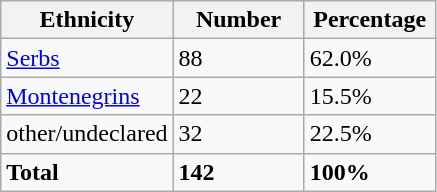<table class="wikitable">
<tr>
<th width="100px">Ethnicity</th>
<th width="80px">Number</th>
<th width="80px">Percentage</th>
</tr>
<tr>
<td><a href='#'>Serbs</a></td>
<td>88</td>
<td>62.0%</td>
</tr>
<tr>
<td><a href='#'>Montenegrins</a></td>
<td>22</td>
<td>15.5%</td>
</tr>
<tr>
<td>other/undeclared</td>
<td>32</td>
<td>22.5%</td>
</tr>
<tr>
<td><strong>Total</strong></td>
<td><strong>142</strong></td>
<td><strong>100%</strong></td>
</tr>
</table>
